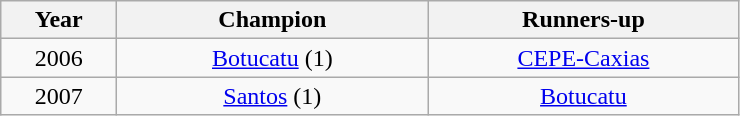<table class="wikitable sortable">
<tr>
<th width=70>Year</th>
<th width=200>Champion</th>
<th width=200>Runners-up</th>
</tr>
<tr>
<td align=center>2006</td>
<td align=center><a href='#'>Botucatu</a> (1)<br></td>
<td align=center><a href='#'>CEPE-Caxias</a><br></td>
</tr>
<tr>
<td align=center>2007</td>
<td align=center><a href='#'>Santos</a> (1)<br></td>
<td align=center><a href='#'>Botucatu</a><br></td>
</tr>
</table>
